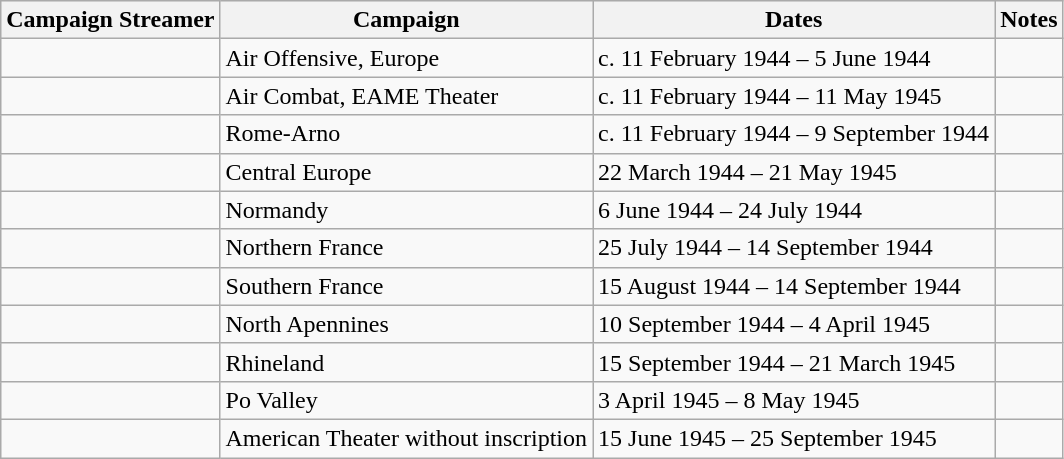<table class="wikitable">
<tr style="background:#efefef;">
<th>Campaign Streamer</th>
<th>Campaign</th>
<th>Dates</th>
<th>Notes</th>
</tr>
<tr>
<td></td>
<td>Air Offensive, Europe</td>
<td>c. 11 February 1944 – 5 June 1944</td>
<td></td>
</tr>
<tr>
<td></td>
<td>Air Combat, EAME Theater</td>
<td>c. 11 February 1944 – 11 May 1945</td>
<td></td>
</tr>
<tr>
<td></td>
<td>Rome-Arno</td>
<td>c. 11 February 1944 – 9 September 1944</td>
<td></td>
</tr>
<tr>
<td></td>
<td>Central Europe</td>
<td>22 March 1944 – 21 May 1945</td>
<td></td>
</tr>
<tr>
<td></td>
<td>Normandy</td>
<td>6 June 1944 – 24 July 1944</td>
<td></td>
</tr>
<tr>
<td></td>
<td>Northern France</td>
<td>25 July 1944 – 14 September 1944</td>
<td></td>
</tr>
<tr>
<td></td>
<td>Southern France</td>
<td>15 August 1944 – 14 September 1944</td>
<td></td>
</tr>
<tr>
<td></td>
<td>North Apennines</td>
<td>10 September 1944 – 4 April 1945</td>
<td></td>
</tr>
<tr>
<td></td>
<td>Rhineland</td>
<td>15 September 1944 – 21 March 1945</td>
<td></td>
</tr>
<tr>
<td></td>
<td>Po Valley</td>
<td>3 April 1945 – 8 May 1945</td>
<td></td>
</tr>
<tr>
<td></td>
<td>American Theater without inscription</td>
<td>15 June 1945 – 25 September 1945</td>
<td></td>
</tr>
</table>
